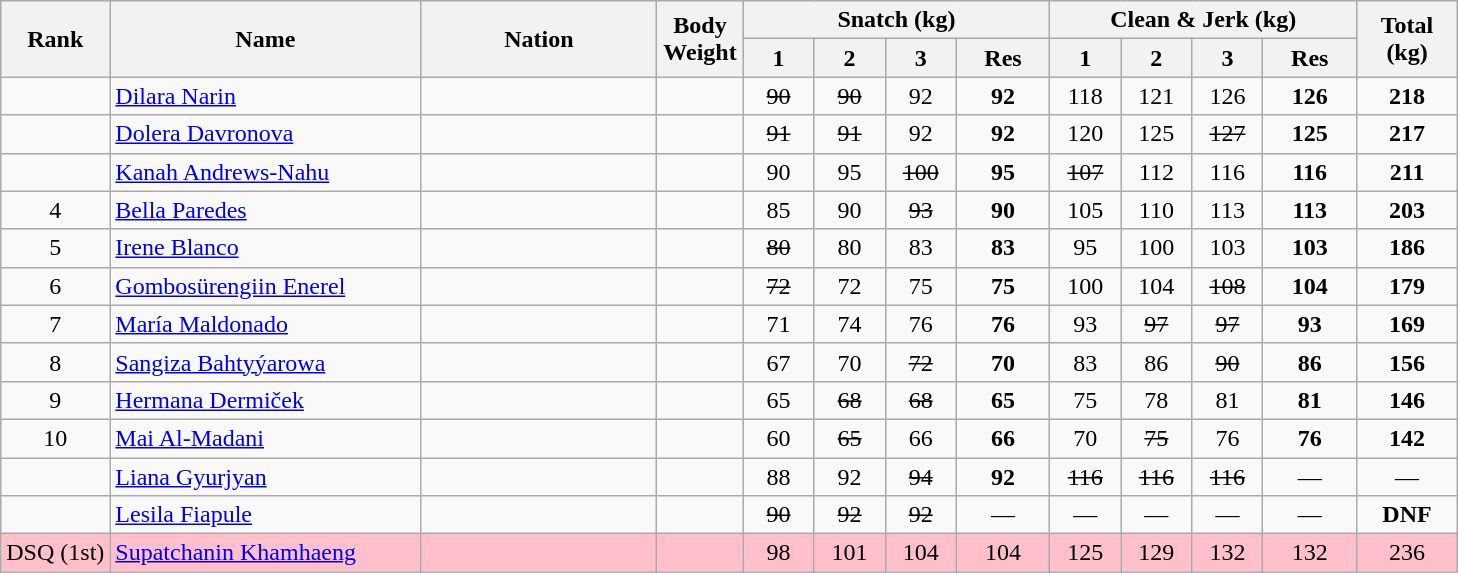<table class = "wikitable" style="text-align:center;">
<tr>
<th rowspan=2>Rank</th>
<th rowspan=2 width=200>Name</th>
<th rowspan=2 width=150>Nation</th>
<th rowspan=2 width=50>Body Weight</th>
<th colspan=4>Snatch (kg)</th>
<th colspan=4>Clean & Jerk (kg)</th>
<th rowspan=2 width=60>Total (kg)</th>
</tr>
<tr>
<th width=40>1</th>
<th width=40>2</th>
<th width=40>3</th>
<th width=55>Res</th>
<th width=40>1</th>
<th width=40>2</th>
<th width=40>3</th>
<th width=55>Res</th>
</tr>
<tr>
<td></td>
<td align=left><a href='#'>Dilara Narin</a></td>
<td align=left></td>
<td></td>
<td><s>90</s></td>
<td><s>90</s></td>
<td>92</td>
<td><strong>92</strong></td>
<td>118</td>
<td>121</td>
<td>126</td>
<td><strong>126</strong></td>
<td><strong>218</strong></td>
</tr>
<tr>
<td></td>
<td align=left><a href='#'>Dolera Davronova</a></td>
<td align=left></td>
<td></td>
<td><s>91</s></td>
<td><s>91</s></td>
<td>92</td>
<td><strong>92</strong></td>
<td>120</td>
<td>125</td>
<td><s>127</s></td>
<td><strong>125</strong></td>
<td><strong>217</strong></td>
</tr>
<tr>
<td></td>
<td align=left><a href='#'>Kanah Andrews-Nahu</a></td>
<td align=left></td>
<td></td>
<td>90</td>
<td>95</td>
<td><s>100</s></td>
<td><strong>95</strong></td>
<td><s>107</s></td>
<td>112</td>
<td>116</td>
<td><strong>116</strong></td>
<td><strong>211</strong></td>
</tr>
<tr>
<td>4</td>
<td align=left><a href='#'>Bella Paredes</a></td>
<td align=left></td>
<td></td>
<td>85</td>
<td>90</td>
<td><s>93</s></td>
<td><strong>90</strong></td>
<td>105</td>
<td>110</td>
<td>113</td>
<td><strong>113</strong></td>
<td><strong>203</strong></td>
</tr>
<tr>
<td>5</td>
<td align=left><a href='#'>Irene Blanco</a></td>
<td align=left></td>
<td></td>
<td><s>80</s></td>
<td>80</td>
<td>83</td>
<td><strong>83</strong></td>
<td>95</td>
<td>100</td>
<td>103</td>
<td><strong>103</strong></td>
<td><strong>186</strong></td>
</tr>
<tr>
<td>6</td>
<td align=left><a href='#'>Gombosürengiin Enerel</a></td>
<td align=left></td>
<td></td>
<td><s>72</s></td>
<td>72</td>
<td>75</td>
<td><strong>75</strong></td>
<td>100</td>
<td>104</td>
<td><s>108</s></td>
<td><strong>104</strong></td>
<td><strong>179</strong></td>
</tr>
<tr>
<td>7</td>
<td align=left><a href='#'>María Maldonado</a></td>
<td align=left></td>
<td></td>
<td>71</td>
<td>74</td>
<td>76</td>
<td><strong>76</strong></td>
<td>93</td>
<td><s>97</s></td>
<td><s>97</s></td>
<td><strong>93</strong></td>
<td><strong>169</strong></td>
</tr>
<tr>
<td>8</td>
<td align=left><a href='#'>Sangiza Bahtyýarowa</a></td>
<td align=left></td>
<td></td>
<td>67</td>
<td>70</td>
<td><s>72</s></td>
<td><strong>70</strong></td>
<td>83</td>
<td>86</td>
<td><s>90</s></td>
<td><strong>86</strong></td>
<td><strong>156</strong></td>
</tr>
<tr>
<td>9</td>
<td align=left><a href='#'>Hermana Dermiček</a></td>
<td align=left></td>
<td></td>
<td>65</td>
<td><s>68</s></td>
<td><s>68</s></td>
<td><strong>65</strong></td>
<td>75</td>
<td>78</td>
<td>81</td>
<td><strong>81</strong></td>
<td><strong>146</strong></td>
</tr>
<tr>
<td>10</td>
<td align=left><a href='#'>Mai Al-Madani</a></td>
<td align=left></td>
<td></td>
<td>60</td>
<td><s>65</s></td>
<td>66</td>
<td><strong>66</strong></td>
<td>70</td>
<td><s>75</s></td>
<td>76</td>
<td><strong>76</strong></td>
<td><strong>142</strong></td>
</tr>
<tr>
<td></td>
<td align=left><a href='#'>Liana Gyurjyan</a></td>
<td align=left></td>
<td></td>
<td>88</td>
<td>92</td>
<td><s>94</s></td>
<td><strong>92</strong></td>
<td><s>116</s></td>
<td><s>116</s></td>
<td><s>116</s></td>
<td>—</td>
<td>—</td>
</tr>
<tr>
<td></td>
<td align=left><a href='#'>Lesila Fiapule</a></td>
<td align=left></td>
<td></td>
<td><s>90</s></td>
<td><s>92</s></td>
<td><s>92</s></td>
<td>—</td>
<td>—</td>
<td>—</td>
<td>—</td>
<td>—</td>
<td><strong>DNF</strong></td>
</tr>
<tr bgcolor=pink>
<td>DSQ (1st)</td>
<td align=left><a href='#'>Supatchanin Khamhaeng</a></td>
<td align=left></td>
<td></td>
<td>98</td>
<td>101</td>
<td>104</td>
<td>104</td>
<td>125</td>
<td>129</td>
<td>132</td>
<td>132</td>
<td>236</td>
</tr>
</table>
